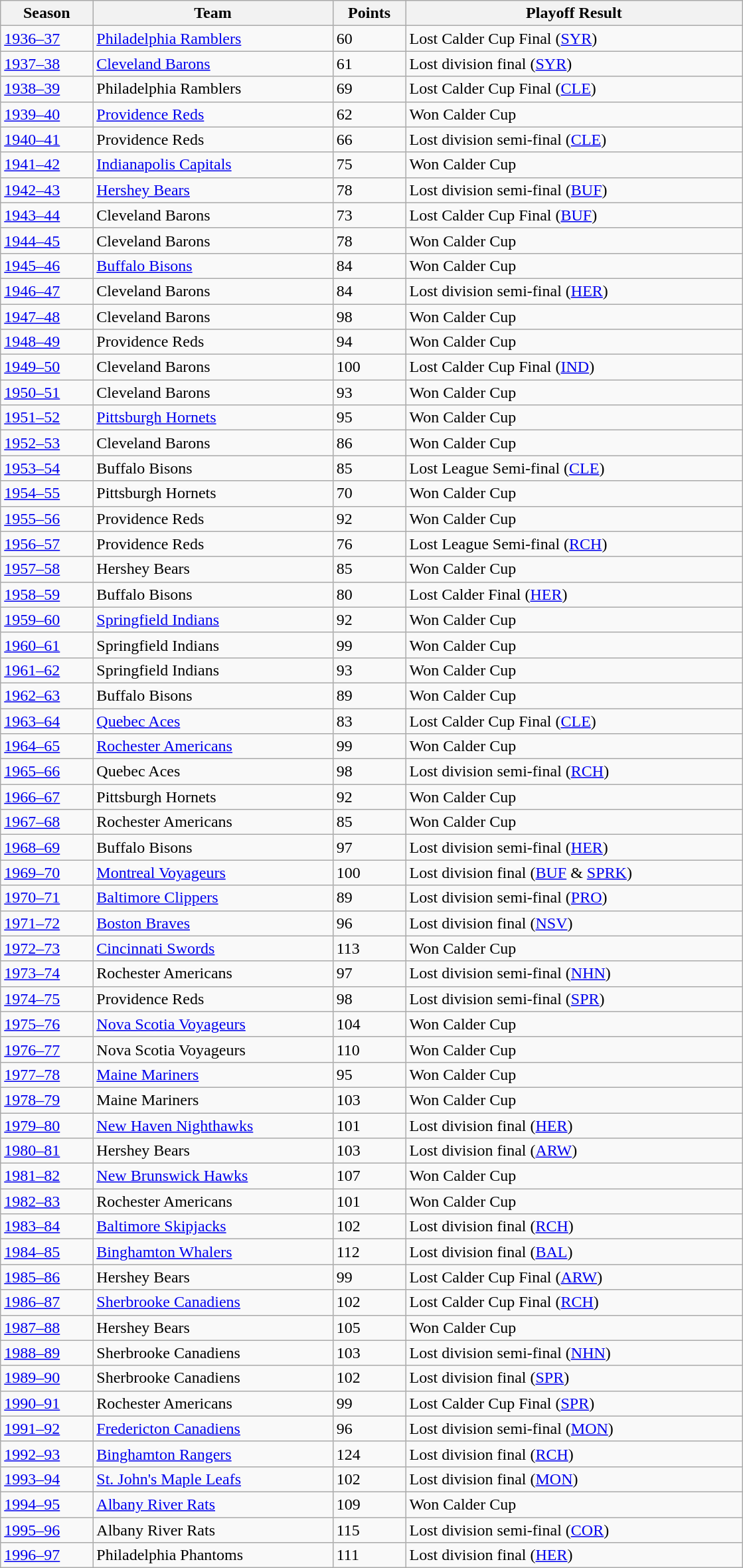<table class="wikitable sortable" style="width:59%">
<tr>
<th>Season</th>
<th>Team</th>
<th>Points</th>
<th>Playoff Result</th>
</tr>
<tr>
<td><a href='#'>1936–37</a></td>
<td><a href='#'>Philadelphia Ramblers</a></td>
<td>60</td>
<td>Lost Calder Cup Final (<a href='#'>SYR</a>)</td>
</tr>
<tr>
<td><a href='#'>1937–38</a></td>
<td><a href='#'>Cleveland Barons</a></td>
<td>61</td>
<td>Lost division final (<a href='#'>SYR</a>)</td>
</tr>
<tr>
<td><a href='#'>1938–39</a></td>
<td>Philadelphia Ramblers</td>
<td>69</td>
<td>Lost Calder Cup Final (<a href='#'>CLE</a>)</td>
</tr>
<tr>
<td><a href='#'>1939–40</a></td>
<td><a href='#'>Providence Reds</a></td>
<td>62</td>
<td>Won Calder Cup</td>
</tr>
<tr>
<td><a href='#'>1940–41</a></td>
<td>Providence Reds</td>
<td>66</td>
<td>Lost division semi-final (<a href='#'>CLE</a>)</td>
</tr>
<tr>
<td><a href='#'>1941–42</a></td>
<td><a href='#'>Indianapolis Capitals</a></td>
<td>75</td>
<td>Won Calder Cup</td>
</tr>
<tr>
<td><a href='#'>1942–43</a></td>
<td><a href='#'>Hershey Bears</a></td>
<td>78</td>
<td>Lost division semi-final (<a href='#'>BUF</a>)</td>
</tr>
<tr>
<td><a href='#'>1943–44</a></td>
<td>Cleveland Barons</td>
<td>73</td>
<td>Lost Calder Cup Final (<a href='#'>BUF</a>)</td>
</tr>
<tr>
<td><a href='#'>1944–45</a></td>
<td>Cleveland Barons</td>
<td>78</td>
<td>Won Calder Cup</td>
</tr>
<tr>
<td><a href='#'>1945–46</a></td>
<td><a href='#'>Buffalo Bisons</a></td>
<td>84</td>
<td>Won Calder Cup</td>
</tr>
<tr>
<td><a href='#'>1946–47</a></td>
<td>Cleveland Barons</td>
<td>84</td>
<td>Lost division semi-final (<a href='#'>HER</a>)</td>
</tr>
<tr>
<td><a href='#'>1947–48</a></td>
<td>Cleveland Barons</td>
<td>98</td>
<td>Won Calder Cup</td>
</tr>
<tr>
<td><a href='#'>1948–49</a></td>
<td>Providence Reds</td>
<td>94</td>
<td>Won Calder Cup</td>
</tr>
<tr>
<td><a href='#'>1949–50</a></td>
<td>Cleveland Barons</td>
<td>100</td>
<td>Lost Calder Cup Final (<a href='#'>IND</a>)</td>
</tr>
<tr>
<td><a href='#'>1950–51</a></td>
<td>Cleveland Barons</td>
<td>93</td>
<td>Won Calder Cup</td>
</tr>
<tr>
<td><a href='#'>1951–52</a></td>
<td><a href='#'>Pittsburgh Hornets</a></td>
<td>95</td>
<td>Won Calder Cup</td>
</tr>
<tr>
<td><a href='#'>1952–53</a></td>
<td>Cleveland Barons</td>
<td>86</td>
<td>Won Calder Cup</td>
</tr>
<tr>
<td><a href='#'>1953–54</a></td>
<td>Buffalo Bisons</td>
<td>85</td>
<td>Lost League Semi-final (<a href='#'>CLE</a>)</td>
</tr>
<tr>
<td><a href='#'>1954–55</a></td>
<td>Pittsburgh Hornets</td>
<td>70</td>
<td>Won Calder Cup</td>
</tr>
<tr>
<td><a href='#'>1955–56</a></td>
<td>Providence Reds</td>
<td>92</td>
<td>Won Calder Cup</td>
</tr>
<tr>
<td><a href='#'>1956–57</a></td>
<td>Providence Reds</td>
<td>76</td>
<td>Lost League Semi-final (<a href='#'>RCH</a>)</td>
</tr>
<tr>
<td><a href='#'>1957–58</a></td>
<td>Hershey Bears</td>
<td>85</td>
<td>Won Calder Cup</td>
</tr>
<tr>
<td><a href='#'>1958–59</a></td>
<td>Buffalo Bisons</td>
<td>80</td>
<td>Lost Calder Final (<a href='#'>HER</a>)</td>
</tr>
<tr>
<td><a href='#'>1959–60</a></td>
<td><a href='#'>Springfield Indians</a></td>
<td>92</td>
<td>Won Calder Cup</td>
</tr>
<tr>
<td><a href='#'>1960–61</a></td>
<td>Springfield Indians</td>
<td>99</td>
<td>Won Calder Cup</td>
</tr>
<tr>
<td><a href='#'>1961–62</a></td>
<td>Springfield Indians</td>
<td>93</td>
<td>Won Calder Cup</td>
</tr>
<tr>
<td><a href='#'>1962–63</a></td>
<td>Buffalo Bisons</td>
<td>89</td>
<td>Won Calder Cup</td>
</tr>
<tr>
<td><a href='#'>1963–64</a></td>
<td><a href='#'>Quebec Aces</a></td>
<td>83</td>
<td>Lost Calder Cup Final (<a href='#'>CLE</a>)</td>
</tr>
<tr>
<td><a href='#'>1964–65</a></td>
<td><a href='#'>Rochester Americans</a></td>
<td>99</td>
<td>Won Calder Cup</td>
</tr>
<tr>
<td><a href='#'>1965–66</a></td>
<td>Quebec Aces</td>
<td>98</td>
<td>Lost division semi-final (<a href='#'>RCH</a>)</td>
</tr>
<tr>
<td><a href='#'>1966–67</a></td>
<td>Pittsburgh Hornets</td>
<td>92</td>
<td>Won Calder Cup</td>
</tr>
<tr>
<td><a href='#'>1967–68</a></td>
<td>Rochester Americans</td>
<td>85</td>
<td>Won Calder Cup</td>
</tr>
<tr>
<td><a href='#'>1968–69</a></td>
<td>Buffalo Bisons</td>
<td>97</td>
<td>Lost division semi-final (<a href='#'>HER</a>)</td>
</tr>
<tr>
<td><a href='#'>1969–70</a></td>
<td><a href='#'>Montreal Voyageurs</a></td>
<td>100</td>
<td>Lost division final (<a href='#'>BUF</a> & <a href='#'>SPRK</a>)</td>
</tr>
<tr>
<td><a href='#'>1970–71</a></td>
<td><a href='#'>Baltimore Clippers</a></td>
<td>89</td>
<td>Lost division semi-final (<a href='#'>PRO</a>)</td>
</tr>
<tr>
<td><a href='#'>1971–72</a></td>
<td><a href='#'>Boston Braves</a></td>
<td>96</td>
<td>Lost division final (<a href='#'>NSV</a>)</td>
</tr>
<tr>
<td><a href='#'>1972–73</a></td>
<td><a href='#'>Cincinnati Swords</a></td>
<td>113</td>
<td>Won Calder Cup</td>
</tr>
<tr>
<td><a href='#'>1973–74</a></td>
<td>Rochester Americans</td>
<td>97</td>
<td>Lost division semi-final (<a href='#'>NHN</a>)</td>
</tr>
<tr>
<td><a href='#'>1974–75</a></td>
<td>Providence Reds</td>
<td>98</td>
<td>Lost division semi-final (<a href='#'>SPR</a>)</td>
</tr>
<tr>
<td><a href='#'>1975–76</a></td>
<td><a href='#'>Nova Scotia Voyageurs</a></td>
<td>104</td>
<td>Won Calder Cup</td>
</tr>
<tr>
<td><a href='#'>1976–77</a></td>
<td>Nova Scotia Voyageurs</td>
<td>110</td>
<td>Won Calder Cup</td>
</tr>
<tr>
<td><a href='#'>1977–78</a></td>
<td><a href='#'>Maine Mariners</a></td>
<td>95</td>
<td>Won Calder Cup</td>
</tr>
<tr>
<td><a href='#'>1978–79</a></td>
<td>Maine Mariners</td>
<td>103</td>
<td>Won Calder Cup</td>
</tr>
<tr>
<td><a href='#'>1979–80</a></td>
<td><a href='#'>New Haven Nighthawks</a></td>
<td>101</td>
<td>Lost division final (<a href='#'>HER</a>)</td>
</tr>
<tr>
<td><a href='#'>1980–81</a></td>
<td>Hershey Bears</td>
<td>103</td>
<td>Lost division final (<a href='#'>ARW</a>)</td>
</tr>
<tr>
<td><a href='#'>1981–82</a></td>
<td><a href='#'>New Brunswick Hawks</a></td>
<td>107</td>
<td>Won Calder Cup</td>
</tr>
<tr>
<td><a href='#'>1982–83</a></td>
<td>Rochester Americans</td>
<td>101</td>
<td>Won Calder Cup</td>
</tr>
<tr>
<td><a href='#'>1983–84</a></td>
<td><a href='#'>Baltimore Skipjacks</a></td>
<td>102</td>
<td>Lost division final (<a href='#'>RCH</a>)</td>
</tr>
<tr>
<td><a href='#'>1984–85</a></td>
<td><a href='#'>Binghamton Whalers</a></td>
<td>112</td>
<td>Lost division final (<a href='#'>BAL</a>)</td>
</tr>
<tr>
<td><a href='#'>1985–86</a></td>
<td>Hershey Bears</td>
<td>99</td>
<td>Lost Calder Cup Final (<a href='#'>ARW</a>)</td>
</tr>
<tr>
<td><a href='#'>1986–87</a></td>
<td><a href='#'>Sherbrooke Canadiens</a></td>
<td>102</td>
<td>Lost Calder Cup Final (<a href='#'>RCH</a>)</td>
</tr>
<tr>
<td><a href='#'>1987–88</a></td>
<td>Hershey Bears</td>
<td>105</td>
<td>Won Calder Cup</td>
</tr>
<tr>
<td><a href='#'>1988–89</a></td>
<td>Sherbrooke Canadiens</td>
<td>103</td>
<td>Lost division semi-final (<a href='#'>NHN</a>)</td>
</tr>
<tr>
<td><a href='#'>1989–90</a></td>
<td>Sherbrooke Canadiens</td>
<td>102</td>
<td>Lost division final (<a href='#'>SPR</a>)</td>
</tr>
<tr>
<td><a href='#'>1990–91</a></td>
<td>Rochester Americans</td>
<td>99</td>
<td>Lost Calder Cup Final (<a href='#'>SPR</a>)</td>
</tr>
<tr>
<td><a href='#'>1991–92</a></td>
<td><a href='#'>Fredericton Canadiens</a></td>
<td>96</td>
<td>Lost division semi-final (<a href='#'>MON</a>)</td>
</tr>
<tr>
<td><a href='#'>1992–93</a></td>
<td><a href='#'>Binghamton Rangers</a></td>
<td>124</td>
<td>Lost division final (<a href='#'>RCH</a>)</td>
</tr>
<tr>
<td><a href='#'>1993–94</a></td>
<td><a href='#'>St. John's Maple Leafs</a></td>
<td>102</td>
<td>Lost division final (<a href='#'>MON</a>)</td>
</tr>
<tr>
<td><a href='#'>1994–95</a></td>
<td><a href='#'>Albany River Rats</a></td>
<td>109</td>
<td>Won Calder Cup</td>
</tr>
<tr>
<td><a href='#'>1995–96</a></td>
<td>Albany River Rats</td>
<td>115</td>
<td>Lost division semi-final (<a href='#'>COR</a>)</td>
</tr>
<tr>
<td><a href='#'>1996–97</a></td>
<td>Philadelphia Phantoms</td>
<td>111</td>
<td>Lost division final (<a href='#'>HER</a>)</td>
</tr>
</table>
